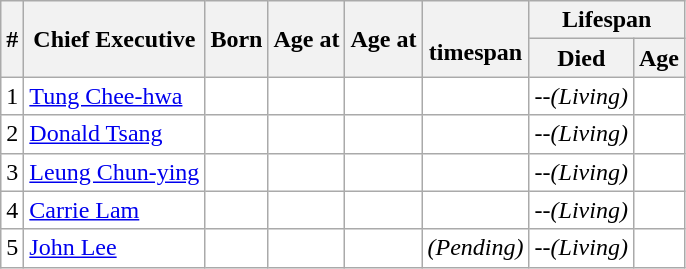<table class="sortable wikitable">
<tr>
<th rowspan=2><abbr>#</abbr></th>
<th rowspan=2>Chief Executive</th>
<th rowspan=2>Born</th>
<th rowspan=2>Age at<br></th>
<th rowspan=2>Age at<br></th>
<th rowspan=2><br>timespan</th>
<th colspan=2>Lifespan</th>
</tr>
<tr>
<th>Died</th>
<th>Age</th>
</tr>
<tr style="text-align: left; background:#FFFFFF">
<td>1</td>
<td data-sort-value="Tung, Chee-hwa"><a href='#'>Tung Chee-hwa</a></td>
<td></td>
<td><br></td>
<td><br></td>
<td><em></em></td>
<td><span>--</span><em>(Living)</em></td>
<td><em></em></td>
</tr>
<tr style="text-align: left; background:#FFFFFF">
<td>2</td>
<td data-sort-value="Tsang, Donald"><a href='#'>Donald Tsang</a></td>
<td></td>
<td><br></td>
<td><br></td>
<td><em></em></td>
<td><span>--</span><em>(Living)</em></td>
<td><em></em></td>
</tr>
<tr style="text-align: left; background:#FFFFFF">
<td>3</td>
<td data-sort-value="Leung, Chun-ying"><a href='#'>Leung Chun-ying</a></td>
<td></td>
<td><br></td>
<td><br></td>
<td><em></em></td>
<td><span>--</span><em>(Living)</em></td>
<td><em></em></td>
</tr>
<tr style="text-align: left; background:#FFFFFF">
<td>4</td>
<td data-sort-value="Lam, Carrie"><a href='#'>Carrie Lam</a></td>
<td></td>
<td><br></td>
<td><br></td>
<td><em></em></td>
<td><span>--</span><em>(Living)</em></td>
<td><em></em></td>
</tr>
<tr style="text-align: left; background:#FFFFFF">
<td>5</td>
<td data-sort-value="Lee, John"><a href='#'>John Lee</a></td>
<td></td>
<td><br></td>
<td><br></td>
<td><em>(Pending)</em></td>
<td><span>--</span><em>(Living)</em></td>
<td><em></em></td>
</tr>
</table>
